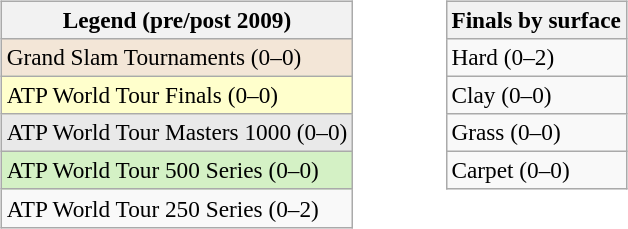<table width=43%>
<tr>
<td valign=top width=40% align=left><br><table class=wikitable style=font-size:97%>
<tr>
<th>Legend (pre/post 2009)</th>
</tr>
<tr bgcolor="#f3e6d7">
<td>Grand Slam Tournaments (0–0)</td>
</tr>
<tr bgcolor="ffffcc">
<td>ATP World Tour Finals (0–0)</td>
</tr>
<tr bgcolor="#e9e9e9">
<td>ATP World Tour Masters 1000 (0–0)</td>
</tr>
<tr bgcolor=#d4f1c5>
<td>ATP World Tour 500 Series (0–0)</td>
</tr>
<tr>
<td>ATP World Tour 250 Series (0–2)</td>
</tr>
</table>
</td>
<td valign=top width=33% align=left><br><table class=wikitable style=font-size:97%>
<tr>
<th>Finals by surface</th>
</tr>
<tr>
<td>Hard (0–2)</td>
</tr>
<tr>
<td>Clay (0–0)</td>
</tr>
<tr>
<td>Grass (0–0)</td>
</tr>
<tr>
<td>Carpet (0–0)</td>
</tr>
</table>
</td>
</tr>
</table>
